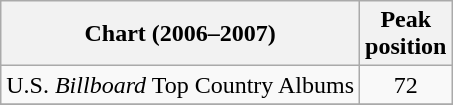<table class="wikitable">
<tr>
<th>Chart (2006–2007)</th>
<th>Peak<br>position</th>
</tr>
<tr>
<td>U.S. <em>Billboard</em> Top Country Albums</td>
<td align="center">72</td>
</tr>
<tr>
</tr>
</table>
